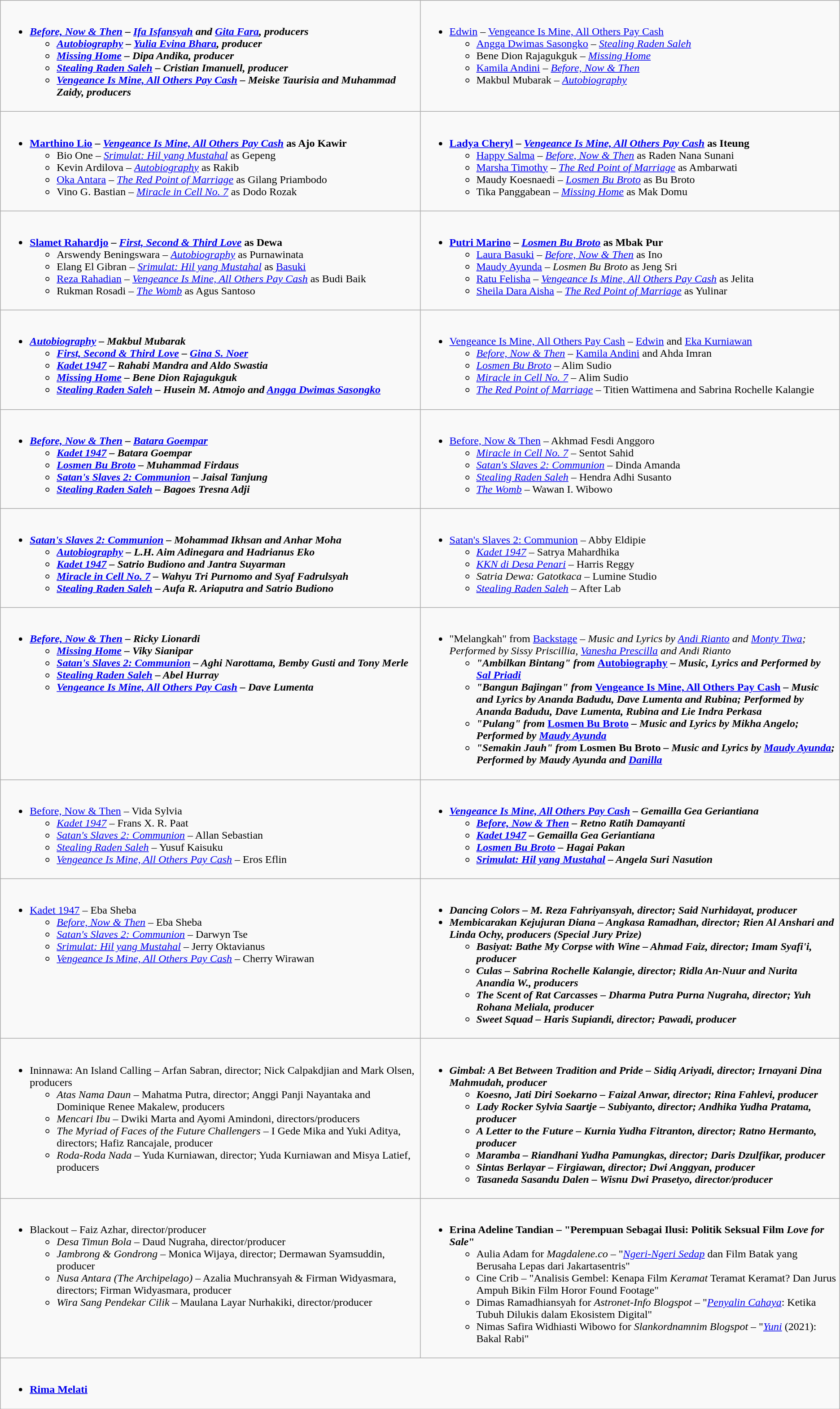<table class="wikitable" role="presentation">
<tr>
<td style="vertical-align:top; width:50%;"><br><ul><li><strong><em><a href='#'>Before, Now & Then</a><em> – <a href='#'>Ifa Isfansyah</a> and <a href='#'>Gita Fara</a>, producers<strong><ul><li></em><a href='#'>Autobiography</a><em> – <a href='#'>Yulia Evina Bhara</a>, producer</li><li></em><a href='#'>Missing Home</a><em> – Dipa Andika, producer</li><li></em><a href='#'>Stealing Raden Saleh</a><em> – Cristian Imanuell, producer</li><li></em><a href='#'>Vengeance Is Mine, All Others Pay Cash</a><em> – Meiske Taurisia and Muhammad Zaidy, producers</li></ul></li></ul></td>
<td style="vertical-align:top; width:50%;"><br><ul><li></strong><a href='#'>Edwin</a> – </em><a href='#'>Vengeance Is Mine, All Others Pay Cash</a></em></strong><ul><li><a href='#'>Angga Dwimas Sasongko</a> – <em><a href='#'>Stealing Raden Saleh</a></em></li><li>Bene Dion Rajagukguk – <em><a href='#'>Missing Home</a></em></li><li><a href='#'>Kamila Andini</a> – <em><a href='#'>Before, Now & Then</a></em></li><li>Makbul Mubarak – <em><a href='#'>Autobiography</a></em></li></ul></li></ul></td>
</tr>
<tr>
<td style="vertical-align:top; width:50%;"><br><ul><li><strong><a href='#'>Marthino Lio</a> – <em><a href='#'>Vengeance Is Mine, All Others Pay Cash</a></em> as Ajo Kawir</strong><ul><li>Bio One – <em><a href='#'>Srimulat: Hil yang Mustahal</a></em> as Gepeng</li><li>Kevin Ardilova – <em><a href='#'>Autobiography</a></em> as Rakib</li><li><a href='#'>Oka Antara</a> – <em><a href='#'>The Red Point of Marriage</a></em> as Gilang Priambodo</li><li>Vino G. Bastian – <em><a href='#'>Miracle in Cell No. 7</a></em> as Dodo Rozak</li></ul></li></ul></td>
<td style="vertical-align:top; width:50%;"><br><ul><li><strong><a href='#'>Ladya Cheryl</a> – <em><a href='#'>Vengeance Is Mine, All Others Pay Cash</a></em> as Iteung</strong><ul><li><a href='#'>Happy Salma</a> – <em><a href='#'>Before, Now & Then</a></em> as Raden Nana Sunani</li><li><a href='#'>Marsha Timothy</a> – <em><a href='#'>The Red Point of Marriage</a></em> as Ambarwati</li><li>Maudy Koesnaedi – <em><a href='#'>Losmen Bu Broto</a></em> as Bu Broto</li><li>Tika Panggabean – <em><a href='#'>Missing Home</a></em> as Mak Domu</li></ul></li></ul></td>
</tr>
<tr>
<td style="vertical-align:top; width:50%;"><br><ul><li><strong><a href='#'>Slamet Rahardjo</a> – <em><a href='#'>First, Second & Third Love</a></em> as Dewa</strong><ul><li>Arswendy Beningswara – <em><a href='#'>Autobiography</a></em> as Purnawinata</li><li>Elang El Gibran – <em><a href='#'>Srimulat: Hil yang Mustahal</a></em> as <a href='#'>Basuki</a></li><li><a href='#'>Reza Rahadian</a> – <em><a href='#'>Vengeance Is Mine, All Others Pay Cash</a></em> as Budi Baik</li><li>Rukman Rosadi – <em><a href='#'>The Womb</a></em> as Agus Santoso</li></ul></li></ul></td>
<td style="vertical-align:top; width:50%;"><br><ul><li><strong><a href='#'>Putri Marino</a> – <em><a href='#'>Losmen Bu Broto</a></em> as Mbak Pur</strong><ul><li><a href='#'>Laura Basuki</a> – <em><a href='#'>Before, Now & Then</a></em> as Ino</li><li><a href='#'>Maudy Ayunda</a> – <em>Losmen Bu Broto</em> as Jeng Sri</li><li><a href='#'>Ratu Felisha</a> – <em><a href='#'>Vengeance Is Mine, All Others Pay Cash</a></em> as Jelita</li><li><a href='#'>Sheila Dara Aisha</a> – <em><a href='#'>The Red Point of Marriage</a></em> as Yulinar</li></ul></li></ul></td>
</tr>
<tr>
<td style="vertical-align:top; width:50%;"><br><ul><li><strong><em><a href='#'>Autobiography</a><em> – Makbul Mubarak<strong><ul><li></em><a href='#'>First, Second & Third Love</a><em> – <a href='#'>Gina S. Noer</a></li><li></em><a href='#'>Kadet 1947</a><em> – Rahabi Mandra and Aldo Swastia</li><li></em><a href='#'>Missing Home</a><em> – Bene Dion Rajagukguk</li><li></em><a href='#'>Stealing Raden Saleh</a><em> – Husein M. Atmojo and <a href='#'>Angga Dwimas Sasongko</a></li></ul></li></ul></td>
<td style="vertical-align:top; width:50%;"><br><ul><li></em></strong><a href='#'>Vengeance Is Mine, All Others Pay Cash</a></em> – <a href='#'>Edwin</a> and <a href='#'>Eka Kurniawan</a></strong><ul><li><em><a href='#'>Before, Now & Then</a></em> – <a href='#'>Kamila Andini</a> and Ahda Imran</li><li><em><a href='#'>Losmen Bu Broto</a></em> – Alim Sudio</li><li><em><a href='#'>Miracle in Cell No. 7</a></em> – Alim Sudio</li><li><em><a href='#'>The Red Point of Marriage</a></em> – Titien Wattimena and Sabrina Rochelle Kalangie</li></ul></li></ul></td>
</tr>
<tr>
<td style="vertical-align:top; width:50%;"><br><ul><li><strong><em><a href='#'>Before, Now & Then</a><em> – <a href='#'>Batara Goempar</a><strong><ul><li></em><a href='#'>Kadet 1947</a><em> – Batara Goempar</li><li></em><a href='#'>Losmen Bu Broto</a><em> – Muhammad Firdaus</li><li></em><a href='#'>Satan's Slaves 2: Communion</a><em> – Jaisal Tanjung</li><li></em><a href='#'>Stealing Raden Saleh</a><em> – Bagoes Tresna Adji</li></ul></li></ul></td>
<td style="vertical-align:top; width:50%;"><br><ul><li></em></strong><a href='#'>Before, Now & Then</a></em> – Akhmad Fesdi Anggoro</strong><ul><li><em><a href='#'>Miracle in Cell No. 7</a></em> – Sentot Sahid</li><li><em><a href='#'>Satan's Slaves 2: Communion</a></em> – Dinda Amanda</li><li><em><a href='#'>Stealing Raden Saleh</a></em> – Hendra Adhi Susanto</li><li><em><a href='#'>The Womb</a></em> – Wawan I. Wibowo</li></ul></li></ul></td>
</tr>
<tr>
<td style="vertical-align:top; width:50%;"><br><ul><li><strong><em><a href='#'>Satan's Slaves 2: Communion</a><em> – Mohammad Ikhsan and Anhar Moha<strong><ul><li></em><a href='#'>Autobiography</a><em> – L.H. Aim Adinegara and Hadrianus Eko</li><li></em><a href='#'>Kadet 1947</a><em> – Satrio Budiono and Jantra Suyarman</li><li></em><a href='#'>Miracle in Cell No. 7</a><em> – Wahyu Tri Purnomo and Syaf Fadrulsyah</li><li></em><a href='#'>Stealing Raden Saleh</a><em> – Aufa R. Ariaputra and Satrio Budiono</li></ul></li></ul></td>
<td style="vertical-align:top; width:50%;"><br><ul><li></em></strong><a href='#'>Satan's Slaves 2: Communion</a></em> – Abby Eldipie</strong><ul><li><em><a href='#'>Kadet 1947</a></em> – Satrya Mahardhika</li><li><em><a href='#'>KKN di Desa Penari</a></em> – Harris Reggy</li><li><em>Satria Dewa: Gatotkaca</em> – Lumine Studio</li><li><em><a href='#'>Stealing Raden Saleh</a></em> – After Lab</li></ul></li></ul></td>
</tr>
<tr>
<td style="vertical-align:top; width:50%;"><br><ul><li><strong><em><a href='#'>Before, Now & Then</a><em> – Ricky Lionardi<strong><ul><li></em><a href='#'>Missing Home</a><em> – Viky Sianipar</li><li></em><a href='#'>Satan's Slaves 2: Communion</a><em> – Aghi Narottama, Bemby Gusti and Tony Merle</li><li></em><a href='#'>Stealing Raden Saleh</a><em> – Abel Hurray</li><li></em><a href='#'>Vengeance Is Mine, All Others Pay Cash</a><em> – Dave Lumenta</li></ul></li></ul></td>
<td style="vertical-align:top; width:50%;"><br><ul><li></strong>"Melangkah" from </em><a href='#'>Backstage</a><em> – Music and Lyrics by <a href='#'>Andi Rianto</a> and <a href='#'>Monty Tiwa</a>; Performed by Sissy Priscillia, <a href='#'>Vanesha Prescilla</a> and Andi Rianto<strong><ul><li>"Ambilkan Bintang" from </em><a href='#'>Autobiography</a><em> – Music, Lyrics and Performed by <a href='#'>Sal Priadi</a></li><li>"Bangun Bajingan" from </em><a href='#'>Vengeance Is Mine, All Others Pay Cash</a><em> – Music and Lyrics by Ananda Badudu, Dave Lumenta and Rubina; Performed by Ananda Badudu, Dave Lumenta, Rubina and Lie Indra Perkasa</li><li>"Pulang" from </em><a href='#'>Losmen Bu Broto</a><em> – Music and Lyrics by Mikha Angelo; Performed by <a href='#'>Maudy Ayunda</a></li><li>"Semakin Jauh" from </em>Losmen Bu Broto<em> – Music and Lyrics by <a href='#'>Maudy Ayunda</a>; Performed by Maudy Ayunda and <a href='#'>Danilla</a></li></ul></li></ul></td>
</tr>
<tr>
<td style="vertical-align:top; width:50%;"><br><ul><li></em></strong><a href='#'>Before, Now & Then</a></em> – Vida Sylvia</strong><ul><li><em><a href='#'>Kadet 1947</a></em> – Frans X. R. Paat</li><li><em><a href='#'>Satan's Slaves 2: Communion</a></em> – Allan Sebastian</li><li><em><a href='#'>Stealing Raden Saleh</a></em> – Yusuf Kaisuku</li><li><em><a href='#'>Vengeance Is Mine, All Others Pay Cash</a></em> – Eros Eflin</li></ul></li></ul></td>
<td style="vertical-align:top; width:50%;"><br><ul><li><strong><em><a href='#'>Vengeance Is Mine, All Others Pay Cash</a><em> – Gemailla Gea Geriantiana<strong><ul><li></em><a href='#'>Before, Now & Then</a><em> – Retno Ratih Damayanti</li><li></em><a href='#'>Kadet 1947</a><em> – Gemailla Gea Geriantiana</li><li></em><a href='#'>Losmen Bu Broto</a><em> – Hagai Pakan</li><li></em><a href='#'>Srimulat: Hil yang Mustahal</a><em> – Angela Suri Nasution</li></ul></li></ul></td>
</tr>
<tr>
<td style="vertical-align:top; width:50%;"><br><ul><li></em></strong><a href='#'>Kadet 1947</a></em> – Eba Sheba</strong><ul><li><em><a href='#'>Before, Now & Then</a></em> – Eba Sheba</li><li><em><a href='#'>Satan's Slaves 2: Communion</a></em> – Darwyn Tse</li><li><em><a href='#'>Srimulat: Hil yang Mustahal</a></em> – Jerry Oktavianus</li><li><em><a href='#'>Vengeance Is Mine, All Others Pay Cash</a></em> – Cherry Wirawan</li></ul></li></ul></td>
<td style="vertical-align:top; width:50%;"><br><ul><li><strong><em>Dancing Colors<em> – M. Reza Fahriyansyah, director; Said Nurhidayat, producer<strong></li><li></em>Membicarakan Kejujuran Diana<em> – Angkasa Ramadhan, director; Rien Al Anshari and Linda Ochy, producers (Special Jury Prize)<ul><li></em>Basiyat: Bathe My Corpse with Wine<em> – Ahmad Faiz, director; Imam Syafi'i, producer</li><li></em>Culas<em> – Sabrina Rochelle Kalangie, director; Ridla An-Nuur and Nurita Anandia W., producers</li><li></em>The Scent of Rat Carcasses<em> – Dharma Putra Purna Nugraha, director; Yuh Rohana Meliala, producer</li><li></em>Sweet Squad<em> – Haris Supiandi, director; Pawadi, producer</li></ul></li></ul></td>
</tr>
<tr>
<td style="vertical-align:top; width:50%;"><br><ul><li></em></strong>Ininnawa: An Island Calling</em> – Arfan Sabran, director; Nick Calpakdjian and Mark Olsen, producers</strong><ul><li><em>Atas Nama Daun</em> – Mahatma Putra, director; Anggi Panji Nayantaka and Dominique Renee Makalew, producers</li><li><em>Mencari Ibu</em> – Dwiki Marta and Ayomi Amindoni, directors/producers</li><li><em>The Myriad of Faces of the Future Challengers</em> – I Gede Mika and Yuki Aditya, directors; Hafiz Rancajale, producer</li><li><em>Roda-Roda Nada</em> – Yuda Kurniawan, director; Yuda Kurniawan and Misya Latief, producers</li></ul></li></ul></td>
<td style="vertical-align:top; width:50%;"><br><ul><li><strong><em>Gimbal: A Bet Between Tradition and Pride<em> – Sidiq Ariyadi, director; Irnayani Dina Mahmudah, producer<strong><ul><li></em>Koesno, Jati Diri Soekarno<em> – Faizal Anwar, director; Rina Fahlevi, producer</li><li></em>Lady Rocker Sylvia Saartje<em> – Subiyanto, director; Andhika Yudha Pratama, producer</li><li></em>A Letter to the Future<em> – Kurnia Yudha Fitranton, director; Ratno Hermanto, producer</li><li></em>Maramba<em> – Riandhani Yudha Pamungkas, director; Daris Dzulfikar, producer</li><li></em>Sintas Berlayar<em> – Firgiawan, director; Dwi Anggyan, producer</li><li></em>Tasaneda Sasandu Dalen<em> – Wisnu Dwi Prasetyo, director/producer</li></ul></li></ul></td>
</tr>
<tr>
<td style="vertical-align:top; width:50%;"><br><ul><li></em></strong>Blackout</em> – Faiz Azhar, director/producer</strong><ul><li><em>Desa Timun Bola</em> – Daud Nugraha, director/producer</li><li><em>Jambrong & Gondrong</em> – Monica Wijaya, director; Dermawan Syamsuddin, producer</li><li><em>Nusa Antara (The Archipelago)</em> – Azalia Muchransyah & Firman Widyasmara, directors; Firman Widyasmara, producer</li><li><em>Wira Sang Pendekar Cilik</em> – Maulana Layar Nurhakiki, director/producer</li></ul></li></ul></td>
<td style="vertical-align:top; width:50%;"><br><ul><li><strong>Erina Adeline Tandian – "Perempuan Sebagai Ilusi: Politik Seksual Film <em>Love for Sale</em>"</strong><ul><li>Aulia Adam for <em>Magdalene.co</em> – "<em><a href='#'>Ngeri-Ngeri Sedap</a></em> dan Film Batak yang Berusaha Lepas dari Jakartasentris"</li><li>Cine Crib – "Analisis Gembel: Kenapa Film <em>Keramat</em> Teramat Keramat? Dan Jurus Ampuh Bikin Film Horor Found Footage"</li><li>Dimas Ramadhiansyah for <em>Astronet-Info Blogspot</em> – "<em><a href='#'>Penyalin Cahaya</a></em>: Ketika Tubuh Dilukis dalam Ekosistem Digital"</li><li>Nimas Safira Widhiasti Wibowo for <em>Slankordnamnim Blogspot</em> – "<em><a href='#'>Yuni</a></em> (2021): Bakal Rabi"</li></ul></li></ul></td>
</tr>
<tr>
<td style="vertical-align:top; width:50%;" colspan="2"><br><ul><li><strong><a href='#'>Rima Melati</a></strong></li></ul></td>
</tr>
</table>
